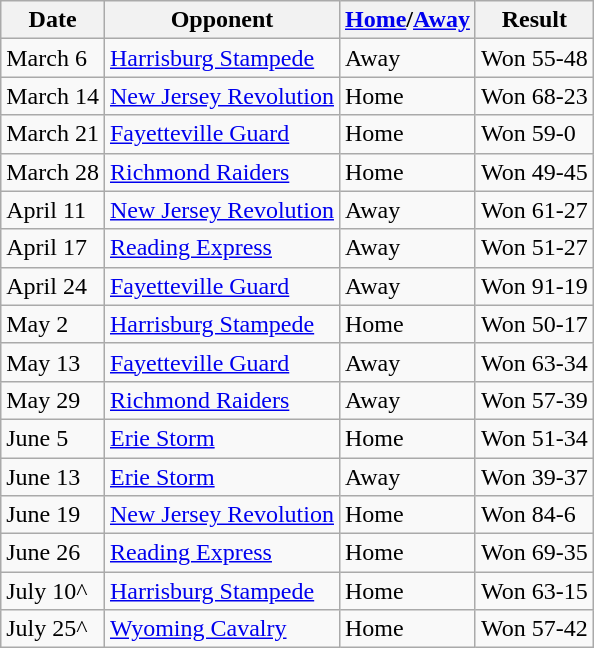<table class="wikitable">
<tr>
<th>Date</th>
<th>Opponent</th>
<th><a href='#'>Home</a>/<a href='#'>Away</a></th>
<th>Result </th>
</tr>
<tr>
<td>March 6</td>
<td><a href='#'>Harrisburg Stampede</a></td>
<td>Away</td>
<td>Won 55-48</td>
</tr>
<tr>
<td>March 14</td>
<td><a href='#'>New Jersey Revolution</a></td>
<td>Home</td>
<td>Won 68-23</td>
</tr>
<tr>
<td>March 21</td>
<td><a href='#'>Fayetteville Guard</a></td>
<td>Home</td>
<td>Won 59-0</td>
</tr>
<tr>
<td>March 28</td>
<td><a href='#'>Richmond Raiders</a></td>
<td>Home</td>
<td>Won 49-45</td>
</tr>
<tr>
<td>April 11</td>
<td><a href='#'>New Jersey Revolution</a></td>
<td>Away</td>
<td>Won 61-27</td>
</tr>
<tr>
<td>April 17</td>
<td><a href='#'>Reading Express</a></td>
<td>Away</td>
<td>Won 51-27</td>
</tr>
<tr>
<td>April 24</td>
<td><a href='#'>Fayetteville Guard</a></td>
<td>Away</td>
<td>Won 91-19</td>
</tr>
<tr>
<td>May 2</td>
<td><a href='#'>Harrisburg Stampede</a></td>
<td>Home</td>
<td>Won 50-17</td>
</tr>
<tr>
<td>May 13</td>
<td><a href='#'>Fayetteville Guard</a></td>
<td>Away</td>
<td>Won 63-34</td>
</tr>
<tr>
<td>May 29</td>
<td><a href='#'>Richmond Raiders</a></td>
<td>Away</td>
<td>Won 57-39</td>
</tr>
<tr>
<td>June 5</td>
<td><a href='#'>Erie Storm</a></td>
<td>Home</td>
<td>Won 51-34</td>
</tr>
<tr>
<td>June 13</td>
<td><a href='#'>Erie Storm</a></td>
<td>Away</td>
<td>Won 39-37</td>
</tr>
<tr>
<td>June 19</td>
<td><a href='#'>New Jersey Revolution</a></td>
<td>Home</td>
<td>Won 84-6</td>
</tr>
<tr>
<td>June 26</td>
<td><a href='#'>Reading Express</a></td>
<td>Home</td>
<td>Won 69-35</td>
</tr>
<tr>
<td>July 10^</td>
<td><a href='#'>Harrisburg Stampede</a></td>
<td>Home</td>
<td>Won 63-15</td>
</tr>
<tr>
<td>July 25^</td>
<td><a href='#'>Wyoming Cavalry</a></td>
<td>Home</td>
<td>Won 57-42</td>
</tr>
</table>
